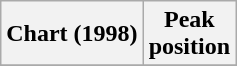<table class="wikitable sortable plainrowheaders">
<tr>
<th>Chart (1998)</th>
<th>Peak<br>position</th>
</tr>
<tr>
</tr>
</table>
